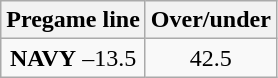<table class="wikitable">
<tr align="center">
<th style=>Pregame line</th>
<th style=>Over/under</th>
</tr>
<tr align="center">
<td><strong>NAVY</strong> –13.5</td>
<td>42.5</td>
</tr>
</table>
